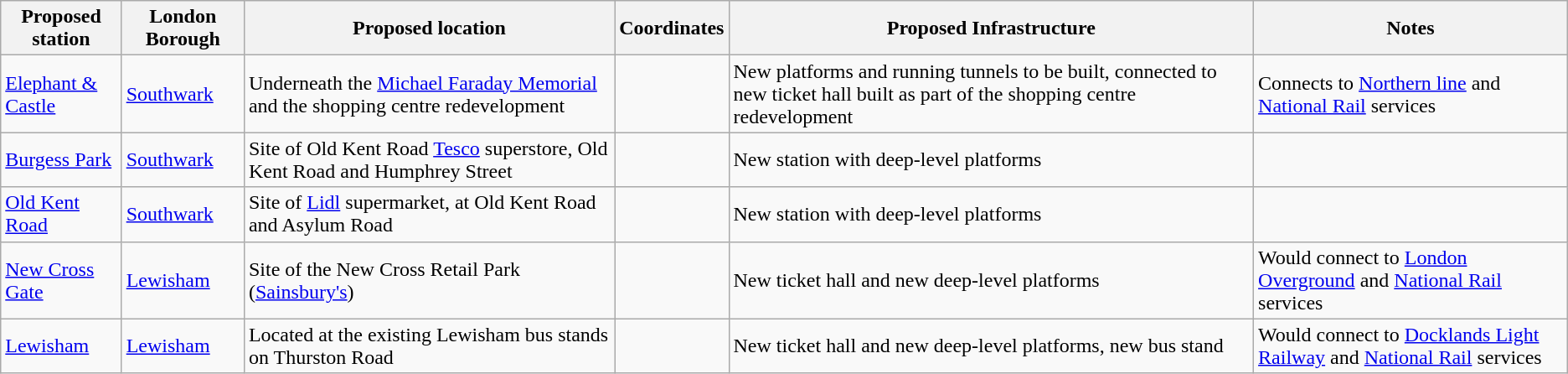<table class="wikitable">
<tr>
<th>Proposed station</th>
<th>London Borough</th>
<th>Proposed location</th>
<th>Coordinates</th>
<th>Proposed Infrastructure</th>
<th>Notes</th>
</tr>
<tr>
<td><a href='#'>Elephant & Castle</a> </td>
<td><a href='#'>Southwark</a></td>
<td>Underneath the <a href='#'>Michael Faraday Memorial</a> and the shopping centre redevelopment</td>
<td></td>
<td>New platforms and running tunnels to be built, connected to new ticket hall built as part of the shopping centre redevelopment</td>
<td>Connects to <a href='#'>Northern line</a> and <a href='#'>National Rail</a> services</td>
</tr>
<tr>
<td><a href='#'>Burgess Park</a></td>
<td><a href='#'>Southwark</a></td>
<td>Site of Old Kent Road <a href='#'>Tesco</a> superstore, Old Kent Road and Humphrey Street</td>
<td></td>
<td>New station with deep-level platforms</td>
<td></td>
</tr>
<tr>
<td><a href='#'>Old Kent Road</a></td>
<td><a href='#'>Southwark</a></td>
<td>Site of <a href='#'>Lidl</a> supermarket, at Old Kent Road and Asylum Road</td>
<td></td>
<td>New station with deep-level platforms</td>
<td></td>
</tr>
<tr>
<td><a href='#'>New Cross Gate</a>  </td>
<td><a href='#'>Lewisham</a></td>
<td>Site of the New Cross Retail Park (<a href='#'>Sainsbury's</a>)</td>
<td></td>
<td>New ticket hall and new deep-level platforms</td>
<td>Would connect to <a href='#'>London Overground</a> and <a href='#'>National Rail</a> services</td>
</tr>
<tr>
<td><a href='#'>Lewisham</a>  </td>
<td><a href='#'>Lewisham</a></td>
<td>Located at the existing Lewisham bus stands on Thurston Road</td>
<td></td>
<td>New ticket hall and new deep-level platforms, new bus stand</td>
<td>Would connect to <a href='#'>Docklands Light Railway</a> and <a href='#'>National Rail</a> services</td>
</tr>
</table>
